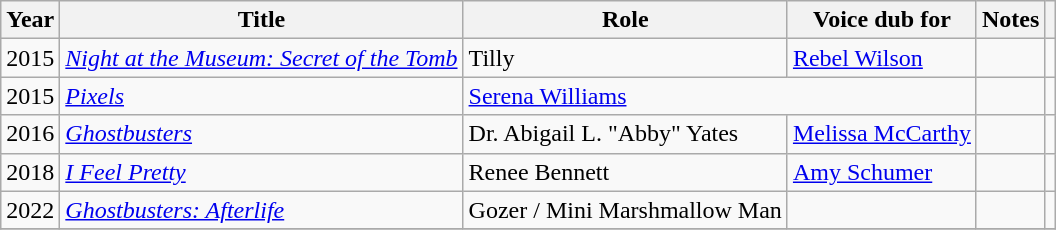<table class="wikitable sortable">
<tr>
<th>Year</th>
<th>Title</th>
<th>Role</th>
<th>Voice dub for</th>
<th>Notes</th>
<th class="unsortable"></th>
</tr>
<tr>
<td>2015</td>
<td><em><a href='#'>Night at the Museum: Secret of the Tomb</a></em></td>
<td>Tilly</td>
<td><a href='#'>Rebel Wilson</a></td>
<td></td>
<td></td>
</tr>
<tr>
<td>2015</td>
<td><em><a href='#'>Pixels</a></em></td>
<td colspan="2"><a href='#'>Serena Williams</a></td>
<td></td>
<td></td>
</tr>
<tr>
<td>2016</td>
<td><em><a href='#'>Ghostbusters</a></em></td>
<td>Dr. Abigail L. "Abby" Yates</td>
<td><a href='#'>Melissa McCarthy</a></td>
<td></td>
<td></td>
</tr>
<tr>
<td>2018</td>
<td><em><a href='#'>I Feel Pretty</a></em></td>
<td>Renee Bennett</td>
<td><a href='#'>Amy Schumer</a></td>
<td></td>
<td></td>
</tr>
<tr>
<td>2022</td>
<td><em><a href='#'>Ghostbusters: Afterlife</a></em></td>
<td>Gozer / Mini Marshmallow Man</td>
<td></td>
<td></td>
<td></td>
</tr>
<tr>
</tr>
</table>
